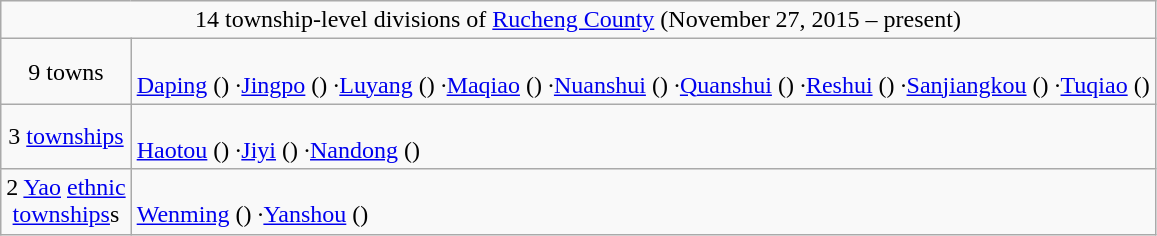<table class="wikitable">
<tr>
<td style="text-align:center;" colspan="2">14 township-level divisions of <a href='#'>Rucheng County</a> (November 27, 2015 – present)</td>
</tr>
<tr align=left>
<td align=center>9 towns</td>
<td><br><a href='#'>Daping</a> ()
·<a href='#'>Jingpo</a> ()
·<a href='#'>Luyang</a> ()
·<a href='#'>Maqiao</a> ()
·<a href='#'>Nuanshui</a> ()
·<a href='#'>Quanshui</a> ()
·<a href='#'>Reshui</a> ()
·<a href='#'>Sanjiangkou</a> ()
·<a href='#'>Tuqiao</a> ()</td>
</tr>
<tr align=left>
<td align=center>3 <a href='#'>townships</a></td>
<td><br><a href='#'>Haotou</a> ()
·<a href='#'>Jiyi</a> ()
·<a href='#'>Nandong</a> ()</td>
</tr>
<tr align=left>
<td align=center>2 <a href='#'>Yao</a> <a href='#'>ethnic<br>townships</a>s</td>
<td><br><a href='#'>Wenming</a> ()
·<a href='#'>Yanshou</a> ()</td>
</tr>
</table>
